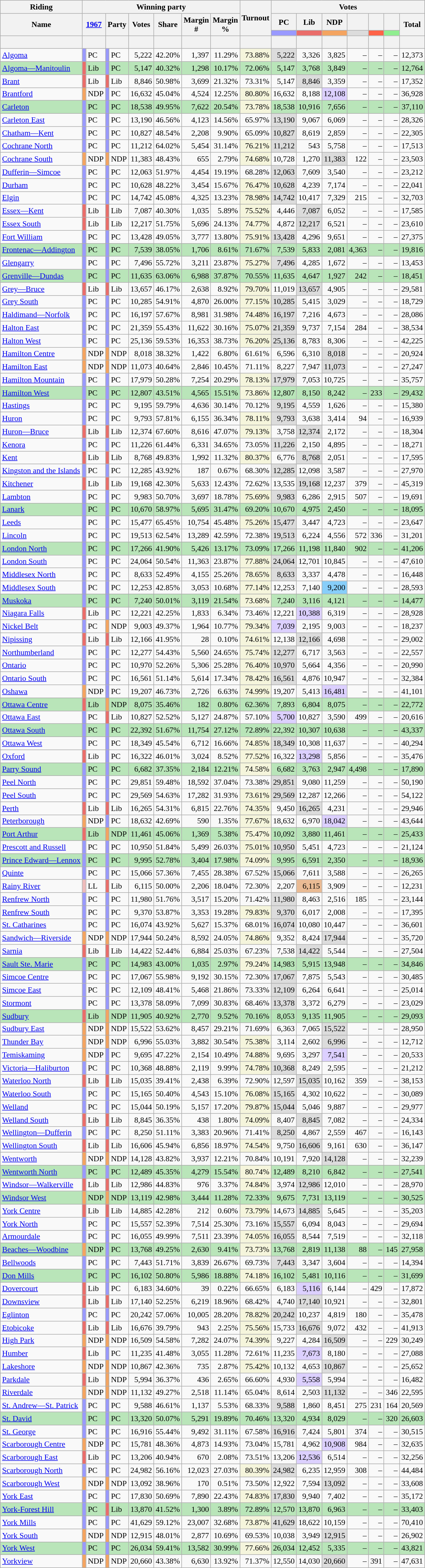<table class="wikitable sortable mw-collapsible" style="text-align:right; font-size:90%">
<tr>
<th scope="col">Riding</th>
<th scope="col" colspan="8">Winning party</th>
<th rowspan="3" scope="col">Turnout<br></th>
<th scope="col" colspan="7">Votes</th>
</tr>
<tr>
<th rowspan="2" scope="col">Name</th>
<th colspan="2" rowspan="2" scope="col"><strong><a href='#'>1967</a></strong></th>
<th colspan="2" rowspan="2" scope="col">Party</th>
<th rowspan="2" scope="col">Votes</th>
<th rowspan="2" scope="col">Share</th>
<th rowspan="2" scope="col">Margin<br>#</th>
<th rowspan="2" scope="col">Margin<br>%</th>
<th scope="col">PC</th>
<th scope="col">Lib</th>
<th scope="col">NDP</th>
<th scope="col"></th>
<th scope="col"></th>
<th scope="col"></th>
<th rowspan="2" scope="col">Total</th>
</tr>
<tr>
<th scope="col" style="background-color:#9999FF;"></th>
<th scope="col" style="background-color:#EA6D6A;"></th>
<th scope="col" style="background-color:#F4A460;"></th>
<th scope="col" style="background-color:#DCDCDC;"></th>
<th scope="col" style="background-color:#FF6347;"></th>
<th scope="col" style="background-color:#90EE90;"></th>
</tr>
<tr>
<th> </th>
<th colspan="2"></th>
<th colspan="2"></th>
<th></th>
<th></th>
<th></th>
<th></th>
<th></th>
<th></th>
<th></th>
<th></th>
<th></th>
<th></th>
<th></th>
<th></th>
</tr>
<tr>
<td style="text-align:left;"><a href='#'>Algoma</a></td>
<td style="background-color:#9999FF;"></td>
<td style="text-align:left;">PC</td>
<td style="background-color:#9999FF;"></td>
<td style="text-align:left;">PC</td>
<td>5,222</td>
<td>42.20%</td>
<td>1,397</td>
<td>11.29%</td>
<td style="background-color:#F5F5DC;">73.88%</td>
<td style="background-color:#DCDCDC;">5,222</td>
<td>3,326</td>
<td>3,825</td>
<td>–</td>
<td>–</td>
<td>–</td>
<td>12,373</td>
</tr>
<tr style="background-color:#B9E5B9;">
<td style="text-align:left;"><a href='#'>Algoma—Manitoulin</a></td>
<td style="background-color:#EA6D6A;"></td>
<td style="text-align:left;">Lib</td>
<td style="background-color:#9999FF;"></td>
<td style="text-align:left;">PC</td>
<td>5,147</td>
<td>40.32%</td>
<td>1,298</td>
<td>10.17%</td>
<td>72.06%</td>
<td>5,147</td>
<td>3,768</td>
<td>3,849</td>
<td>–</td>
<td>–</td>
<td>–</td>
<td>12,764</td>
</tr>
<tr>
<td style="text-align:left;"><a href='#'>Brant</a></td>
<td style="background-color:#EA6D6A;"></td>
<td style="text-align:left;">Lib</td>
<td style="background-color:#EA6D6A;"></td>
<td style="text-align:left;">Lib</td>
<td>8,846</td>
<td>50.98%</td>
<td>3,699</td>
<td>21.32%</td>
<td>73.31%</td>
<td>5,147</td>
<td style="background-color:#DCDCDC;">8,846</td>
<td>3,359</td>
<td>–</td>
<td>–</td>
<td>–</td>
<td>17,352</td>
</tr>
<tr>
<td style="text-align:left;"><a href='#'>Brantford</a></td>
<td style="background-color:#F4A460;"></td>
<td style="text-align:left;">NDP</td>
<td style="background-color:#9999FF;"></td>
<td style="text-align:left;">PC</td>
<td>16,632</td>
<td>45.04%</td>
<td>4,524</td>
<td>12.25%</td>
<td style="background-color:#F5F5DC;">80.80%</td>
<td>16,632</td>
<td>8,188</td>
<td style="background-color:#DCD0FF;">12,108</td>
<td>–</td>
<td>–</td>
<td>–</td>
<td>36,928</td>
</tr>
<tr style="background-color:#B9E5B9;">
<td style="text-align:left;"><a href='#'>Carleton</a></td>
<td style="background-color:#9999FF;"></td>
<td style="text-align:left;">PC</td>
<td style="background-color:#9999FF;"></td>
<td style="text-align:left;">PC</td>
<td>18,538</td>
<td>49.95%</td>
<td>7,622</td>
<td>20.54%</td>
<td style="background-color:#F5F5DC;">73.78%</td>
<td>18,538</td>
<td>10,916</td>
<td>7,656</td>
<td>–</td>
<td>–</td>
<td>–</td>
<td>37,110</td>
</tr>
<tr>
<td style="text-align:left;"><a href='#'>Carleton East</a></td>
<td style="background-color:#9999FF;"></td>
<td style="text-align:left;">PC</td>
<td style="background-color:#9999FF;"></td>
<td style="text-align:left;">PC</td>
<td>13,190</td>
<td>46.56%</td>
<td>4,123</td>
<td>14.56%</td>
<td>65.97%</td>
<td style="background-color:#DCDCDC;">13,190</td>
<td>9,067</td>
<td>6,069</td>
<td>–</td>
<td>–</td>
<td>–</td>
<td>28,326</td>
</tr>
<tr>
<td style="text-align:left;"><a href='#'>Chatham—Kent</a></td>
<td style="background-color:#9999FF;"></td>
<td style="text-align:left;">PC</td>
<td style="background-color:#9999FF;"></td>
<td style="text-align:left;">PC</td>
<td>10,827</td>
<td>48.54%</td>
<td>2,208</td>
<td>9.90%</td>
<td>65.09%</td>
<td style="background-color:#DCDCDC;">10,827</td>
<td>8,619</td>
<td>2,859</td>
<td>–</td>
<td>–</td>
<td>–</td>
<td>22,305</td>
</tr>
<tr>
<td style="text-align:left;"><a href='#'>Cochrane North</a></td>
<td style="background-color:#9999FF;"></td>
<td style="text-align:left;">PC</td>
<td style="background-color:#9999FF;"></td>
<td style="text-align:left;">PC</td>
<td>11,212</td>
<td>64.02%</td>
<td>5,454</td>
<td>31.14%</td>
<td style="background-color:#F5F5DC;">76.21%</td>
<td style="background-color:#DCDCDC;">11,212</td>
<td>543</td>
<td>5,758</td>
<td>–</td>
<td>–</td>
<td>–</td>
<td>17,513</td>
</tr>
<tr>
<td style="text-align:left;"><a href='#'>Cochrane South</a></td>
<td style="background-color:#F4A460;"></td>
<td style="text-align:left;">NDP</td>
<td style="background-color:#F4A460;"></td>
<td style="text-align:left;">NDP</td>
<td>11,383</td>
<td>48.43%</td>
<td>655</td>
<td>2.79%</td>
<td style="background-color:#F5F5DC;">74.68%</td>
<td>10,728</td>
<td>1,270</td>
<td style="background-color:#DCDCDC;">11,383</td>
<td>122</td>
<td>–</td>
<td>–</td>
<td>23,503</td>
</tr>
<tr>
<td style="text-align:left;"><a href='#'>Dufferin—Simcoe</a></td>
<td style="background-color:#9999FF;"></td>
<td style="text-align:left;">PC</td>
<td style="background-color:#9999FF;"></td>
<td style="text-align:left;">PC</td>
<td>12,063</td>
<td>51.97%</td>
<td>4,454</td>
<td>19.19%</td>
<td>68.28%</td>
<td style="background-color:#DCDCDC;">12,063</td>
<td>7,609</td>
<td>3,540</td>
<td>–</td>
<td>–</td>
<td>–</td>
<td>23,212</td>
</tr>
<tr>
<td style="text-align:left;"><a href='#'>Durham</a></td>
<td style="background-color:#9999FF;"></td>
<td style="text-align:left;">PC</td>
<td style="background-color:#9999FF;"></td>
<td style="text-align:left;">PC</td>
<td>10,628</td>
<td>48.22%</td>
<td>3,454</td>
<td>15.67%</td>
<td style="background-color:#F5F5DC;">76.47%</td>
<td style="background-color:#DCDCDC;">10,628</td>
<td>4,239</td>
<td>7,174</td>
<td>–</td>
<td>–</td>
<td>–</td>
<td>22,041</td>
</tr>
<tr>
<td style="text-align:left;"><a href='#'>Elgin</a></td>
<td style="background-color:#9999FF;"></td>
<td style="text-align:left;">PC</td>
<td style="background-color:#9999FF;"></td>
<td style="text-align:left;">PC</td>
<td>14,742</td>
<td>45.08%</td>
<td>4,325</td>
<td>13.23%</td>
<td style="background-color:#F5F5DC;">78.98%</td>
<td style="background-color:#DCDCDC;">14,742</td>
<td>10,417</td>
<td>7,329</td>
<td>215</td>
<td>–</td>
<td>–</td>
<td>32,703</td>
</tr>
<tr>
<td style="text-align:left;"><a href='#'>Essex—Kent</a></td>
<td style="background-color:#EA6D6A;"></td>
<td style="text-align:left;">Lib</td>
<td style="background-color:#EA6D6A;"></td>
<td style="text-align:left;">Lib</td>
<td>7,087</td>
<td>40.30%</td>
<td>1,035</td>
<td>5.89%</td>
<td style="background-color:#F5F5DC;">75.52%</td>
<td>4,446</td>
<td style="background-color:#DCDCDC;">7,087</td>
<td>6,052</td>
<td>–</td>
<td>–</td>
<td>–</td>
<td>17,585</td>
</tr>
<tr>
<td style="text-align:left;"><a href='#'>Essex South</a></td>
<td style="background-color:#EA6D6A;"></td>
<td style="text-align:left;">Lib</td>
<td style="background-color:#EA6D6A;"></td>
<td style="text-align:left;">Lib</td>
<td>12,217</td>
<td>51.75%</td>
<td>5,696</td>
<td>24.13%</td>
<td style="background-color:#F5F5DC;">74.77%</td>
<td>4,872</td>
<td style="background-color:#DCDCDC;">12,217</td>
<td>6,521</td>
<td>–</td>
<td>–</td>
<td>–</td>
<td>23,610</td>
</tr>
<tr>
<td style="text-align:left;"><a href='#'>Fort William</a></td>
<td style="background-color:#9999FF;"></td>
<td style="text-align:left;">PC</td>
<td style="background-color:#9999FF;"></td>
<td style="text-align:left;">PC</td>
<td>13,428</td>
<td>49.05%</td>
<td>3,777</td>
<td>13.80%</td>
<td style="background-color:#F5F5DC;">75.91%</td>
<td style="background-color:#DCDCDC;">13,428</td>
<td>4,296</td>
<td>9,651</td>
<td>–</td>
<td>–</td>
<td>–</td>
<td>27,375</td>
</tr>
<tr style="background-color:#B9E5B9;">
<td style="text-align:left;"><a href='#'>Frontenac—Addington</a></td>
<td style="background-color:#9999FF;"></td>
<td style="text-align:left;">PC</td>
<td style="background-color:#9999FF;"></td>
<td style="text-align:left;">PC</td>
<td>7,539</td>
<td>38.05%</td>
<td>1,706</td>
<td>8.61%</td>
<td>71.67%</td>
<td>7,539</td>
<td>5,833</td>
<td>2,081</td>
<td>4,363</td>
<td>–</td>
<td>–</td>
<td>19,816</td>
</tr>
<tr>
<td style="text-align:left;"><a href='#'>Glengarry</a></td>
<td style="background-color:#9999FF;"></td>
<td style="text-align:left;">PC</td>
<td style="background-color:#9999FF;"></td>
<td style="text-align:left;">PC</td>
<td>7,496</td>
<td>55.72%</td>
<td>3,211</td>
<td>23.87%</td>
<td style="background-color:#F5F5DC;">75.27%</td>
<td style="background-color:#DCDCDC;">7,496</td>
<td>4,285</td>
<td>1,672</td>
<td>–</td>
<td>–</td>
<td>–</td>
<td>13,453</td>
</tr>
<tr style="background-color:#B9E5B9;">
<td style="text-align:left;"><a href='#'>Grenville—Dundas</a></td>
<td style="background-color:#9999FF;"></td>
<td style="text-align:left;">PC</td>
<td style="background-color:#9999FF;"></td>
<td style="text-align:left;">PC</td>
<td>11,635</td>
<td>63.06%</td>
<td>6,988</td>
<td>37.87%</td>
<td>70.55%</td>
<td>11,635</td>
<td>4,647</td>
<td>1,927</td>
<td>242</td>
<td>–</td>
<td>–</td>
<td>18,451</td>
</tr>
<tr>
<td style="text-align:left;"><a href='#'>Grey—Bruce</a></td>
<td style="background-color:#EA6D6A;"></td>
<td style="text-align:left;">Lib</td>
<td style="background-color:#EA6D6A;"></td>
<td style="text-align:left;">Lib</td>
<td>13,657</td>
<td>46.17%</td>
<td>2,638</td>
<td>8.92%</td>
<td style="background-color:#F5F5DC;">79.70%</td>
<td>11,019</td>
<td style="background-color:#DCDCDC;">13,657</td>
<td>4,905</td>
<td>–</td>
<td>–</td>
<td>–</td>
<td>29,581</td>
</tr>
<tr>
<td style="text-align:left;"><a href='#'>Grey South</a></td>
<td style="background-color:#9999FF;"></td>
<td style="text-align:left;">PC</td>
<td style="background-color:#9999FF;"></td>
<td style="text-align:left;">PC</td>
<td>10,285</td>
<td>54.91%</td>
<td>4,870</td>
<td>26.00%</td>
<td style="background-color:#F5F5DC;">77.15%</td>
<td style="background-color:#DCDCDC;">10,285</td>
<td>5,415</td>
<td>3,029</td>
<td>–</td>
<td>–</td>
<td>–</td>
<td>18,729</td>
</tr>
<tr>
<td style="text-align:left;"><a href='#'>Haldimand—Norfolk</a></td>
<td style="background-color:#9999FF;"></td>
<td style="text-align:left;">PC</td>
<td style="background-color:#9999FF;"></td>
<td style="text-align:left;">PC</td>
<td>16,197</td>
<td>57.67%</td>
<td>8,981</td>
<td>31.98%</td>
<td style="background-color:#F5F5DC;">74.48%</td>
<td style="background-color:#DCDCDC;">16,197</td>
<td>7,216</td>
<td>4,673</td>
<td>–</td>
<td>–</td>
<td>–</td>
<td>28,086</td>
</tr>
<tr>
<td style="text-align:left;"><a href='#'>Halton East</a></td>
<td style="background-color:#9999FF;"></td>
<td style="text-align:left;">PC</td>
<td style="background-color:#9999FF;"></td>
<td style="text-align:left;">PC</td>
<td>21,359</td>
<td>55.43%</td>
<td>11,622</td>
<td>30.16%</td>
<td style="background-color:#F5F5DC;">75.07%</td>
<td style="background-color:#DCDCDC;">21,359</td>
<td>9,737</td>
<td>7,154</td>
<td>284</td>
<td>–</td>
<td>–</td>
<td>38,534</td>
</tr>
<tr>
<td style="text-align:left;"><a href='#'>Halton West</a></td>
<td style="background-color:#9999FF;"></td>
<td style="text-align:left;">PC</td>
<td style="background-color:#9999FF;"></td>
<td style="text-align:left;">PC</td>
<td>25,136</td>
<td>59.53%</td>
<td>16,353</td>
<td>38.73%</td>
<td style="background-color:#F5F5DC;">76.20%</td>
<td style="background-color:#DCDCDC;">25,136</td>
<td>8,783</td>
<td>8,306</td>
<td>–</td>
<td>–</td>
<td>–</td>
<td>42,225</td>
</tr>
<tr>
<td style="text-align:left;"><a href='#'>Hamilton Centre</a></td>
<td style="background-color:#F4A460;"></td>
<td style="text-align:left;">NDP</td>
<td style="background-color:#F4A460;"></td>
<td style="text-align:left;">NDP</td>
<td>8,018</td>
<td>38.32%</td>
<td>1,422</td>
<td>6.80%</td>
<td>61.61%</td>
<td>6,596</td>
<td>6,310</td>
<td style="background-color:#DCDCDC;">8,018</td>
<td>–</td>
<td>–</td>
<td>–</td>
<td>20,924</td>
</tr>
<tr>
<td style="text-align:left;"><a href='#'>Hamilton East</a></td>
<td style="background-color:#F4A460;"></td>
<td style="text-align:left;">NDP</td>
<td style="background-color:#F4A460;"></td>
<td style="text-align:left;">NDP</td>
<td>11,073</td>
<td>40.64%</td>
<td>2,846</td>
<td>10.45%</td>
<td>71.11%</td>
<td>8,227</td>
<td>7,947</td>
<td style="background-color:#DCDCDC;">11,073</td>
<td>–</td>
<td>–</td>
<td>–</td>
<td>27,247</td>
</tr>
<tr>
<td style="text-align:left;"><a href='#'>Hamilton Mountain</a></td>
<td style="background-color:#9999FF;"></td>
<td style="text-align:left;">PC</td>
<td style="background-color:#9999FF;"></td>
<td style="text-align:left;">PC</td>
<td>17,979</td>
<td>50.28%</td>
<td>7,254</td>
<td>20.29%</td>
<td style="background-color:#F5F5DC;">78.13%</td>
<td style="background-color:#DCDCDC;">17,979</td>
<td>7,053</td>
<td>10,725</td>
<td>–</td>
<td>–</td>
<td>–</td>
<td>35,757</td>
</tr>
<tr style="background-color:#B9E5B9;">
<td style="text-align:left;"><a href='#'>Hamilton West</a></td>
<td style="background-color:#9999FF;"></td>
<td style="text-align:left;">PC</td>
<td style="background-color:#9999FF;"></td>
<td style="text-align:left;">PC</td>
<td>12,807</td>
<td>43.51%</td>
<td>4,565</td>
<td>15.51%</td>
<td style="background-color:#F5F5DC;">73.86%</td>
<td>12,807</td>
<td>8,150</td>
<td>8,242</td>
<td>–</td>
<td>233</td>
<td>–</td>
<td>29,432</td>
</tr>
<tr>
<td style="text-align:left;"><a href='#'>Hastings</a></td>
<td style="background-color:#9999FF;"></td>
<td style="text-align:left;">PC</td>
<td style="background-color:#9999FF;"></td>
<td style="text-align:left;">PC</td>
<td>9,195</td>
<td>59.79%</td>
<td>4,636</td>
<td>30.14%</td>
<td>70.12%</td>
<td style="background-color:#DCDCDC;">9,195</td>
<td>4,559</td>
<td>1,626</td>
<td>–</td>
<td>–</td>
<td>–</td>
<td>15,380</td>
</tr>
<tr>
<td style="text-align:left;"><a href='#'>Huron</a></td>
<td style="background-color:#9999FF;"></td>
<td style="text-align:left;">PC</td>
<td style="background-color:#9999FF;"></td>
<td style="text-align:left;">PC</td>
<td>9,793</td>
<td>57.81%</td>
<td>6,155</td>
<td>36.34%</td>
<td style="background-color:#F5F5DC;">78.11%</td>
<td style="background-color:#DCDCDC;">9,793</td>
<td>3,638</td>
<td>3,414</td>
<td>94</td>
<td>–</td>
<td>–</td>
<td>16,939</td>
</tr>
<tr>
<td style="text-align:left;"><a href='#'>Huron—Bruce</a></td>
<td style="background-color:#EA6D6A;"></td>
<td style="text-align:left;">Lib</td>
<td style="background-color:#EA6D6A;"></td>
<td style="text-align:left;">Lib</td>
<td>12,374</td>
<td>67.60%</td>
<td>8,616</td>
<td>47.07%</td>
<td style="background-color:#F5F5DC;">79.13%</td>
<td>3,758</td>
<td style="background-color:#DCDCDC;">12,374</td>
<td>2,172</td>
<td>–</td>
<td>–</td>
<td>–</td>
<td>18,304</td>
</tr>
<tr>
<td style="text-align:left;"><a href='#'>Kenora</a></td>
<td style="background-color:#9999FF;"></td>
<td style="text-align:left;">PC</td>
<td style="background-color:#9999FF;"></td>
<td style="text-align:left;">PC</td>
<td>11,226</td>
<td>61.44%</td>
<td>6,331</td>
<td>34.65%</td>
<td>73.05%</td>
<td style="background-color:#DCDCDC;">11,226</td>
<td>2,150</td>
<td>4,895</td>
<td>–</td>
<td>–</td>
<td>–</td>
<td>18,271</td>
</tr>
<tr>
<td style="text-align:left;"><a href='#'>Kent</a></td>
<td style="background-color:#EA6D6A;"></td>
<td style="text-align:left;">Lib</td>
<td style="background-color:#EA6D6A;"></td>
<td style="text-align:left;">Lib</td>
<td>8,768</td>
<td>49.83%</td>
<td>1,992</td>
<td>11.32%</td>
<td style="background-color:#F5F5DC;">80.37%</td>
<td>6,776</td>
<td style="background-color:#DCDCDC;">8,768</td>
<td>2,051</td>
<td>–</td>
<td>–</td>
<td>–</td>
<td>17,595</td>
</tr>
<tr>
<td style="text-align:left;"><a href='#'>Kingston and the Islands</a></td>
<td style="background-color:#9999FF;"></td>
<td style="text-align:left;">PC</td>
<td style="background-color:#9999FF;"></td>
<td style="text-align:left;">PC</td>
<td>12,285</td>
<td>43.92%</td>
<td>187</td>
<td>0.67%</td>
<td>68.30%</td>
<td style="background-color:#DCDCDC;">12,285</td>
<td>12,098</td>
<td>3,587</td>
<td>–</td>
<td>–</td>
<td>–</td>
<td>27,970</td>
</tr>
<tr>
<td style="text-align:left;"><a href='#'>Kitchener</a></td>
<td style="background-color:#EA6D6A;"></td>
<td style="text-align:left;">Lib</td>
<td style="background-color:#EA6D6A;"></td>
<td style="text-align:left;">Lib</td>
<td>19,168</td>
<td>42.30%</td>
<td>5,633</td>
<td>12.43%</td>
<td>72.62%</td>
<td>13,535</td>
<td style="background-color:#DCDCDC;">19,168</td>
<td>12,237</td>
<td>379</td>
<td>–</td>
<td>–</td>
<td>45,319</td>
</tr>
<tr>
<td style="text-align:left;"><a href='#'>Lambton</a></td>
<td style="background-color:#9999FF;"></td>
<td style="text-align:left;">PC</td>
<td style="background-color:#9999FF;"></td>
<td style="text-align:left;">PC</td>
<td>9,983</td>
<td>50.70%</td>
<td>3,697</td>
<td>18.78%</td>
<td style="background-color:#F5F5DC;">75.69%</td>
<td style="background-color:#DCDCDC;">9,983</td>
<td>6,286</td>
<td>2,915</td>
<td>507</td>
<td>–</td>
<td>–</td>
<td>19,691</td>
</tr>
<tr style="background-color:#B9E5B9;">
<td style="text-align:left;"><a href='#'>Lanark</a></td>
<td style="background-color:#9999FF;"></td>
<td style="text-align:left;">PC</td>
<td style="background-color:#9999FF;"></td>
<td style="text-align:left;">PC</td>
<td>10,670</td>
<td>58.97%</td>
<td>5,695</td>
<td>31.47%</td>
<td>69.20%</td>
<td>10,670</td>
<td>4,975</td>
<td>2,450</td>
<td>–</td>
<td>–</td>
<td>–</td>
<td>18,095</td>
</tr>
<tr>
<td style="text-align:left;"><a href='#'>Leeds</a></td>
<td style="background-color:#9999FF;"></td>
<td style="text-align:left;">PC</td>
<td style="background-color:#9999FF;"></td>
<td style="text-align:left;">PC</td>
<td>15,477</td>
<td>65.45%</td>
<td>10,754</td>
<td>45.48%</td>
<td style="background-color:#F5F5DC;">75.26%</td>
<td style="background-color:#DCDCDC;">15,477</td>
<td>3,447</td>
<td>4,723</td>
<td>–</td>
<td>–</td>
<td>–</td>
<td>23,647</td>
</tr>
<tr>
<td style="text-align:left;"><a href='#'>Lincoln</a></td>
<td style="background-color:#9999FF;"></td>
<td style="text-align:left;">PC</td>
<td style="background-color:#9999FF;"></td>
<td style="text-align:left;">PC</td>
<td>19,513</td>
<td>62.54%</td>
<td>13,289</td>
<td>42.59%</td>
<td>72.38%</td>
<td style="background-color:#DCDCDC;">19,513</td>
<td>6,224</td>
<td>4,556</td>
<td>572</td>
<td>336</td>
<td>–</td>
<td>31,201</td>
</tr>
<tr style="background-color:#B9E5B9;">
<td style="text-align:left;"><a href='#'>London North</a></td>
<td style="background-color:#9999FF;"></td>
<td style="text-align:left;">PC</td>
<td style="background-color:#9999FF;"></td>
<td style="text-align:left;">PC</td>
<td>17,266</td>
<td>41.90%</td>
<td>5,426</td>
<td>13.17%</td>
<td>73.09%</td>
<td>17,266</td>
<td>11,198</td>
<td>11,840</td>
<td>902</td>
<td>–</td>
<td>–</td>
<td>41,206</td>
</tr>
<tr>
<td style="text-align:left;"><a href='#'>London South</a></td>
<td style="background-color:#9999FF;"></td>
<td style="text-align:left;">PC</td>
<td style="background-color:#9999FF;"></td>
<td style="text-align:left;">PC</td>
<td>24,064</td>
<td>50.54%</td>
<td>11,363</td>
<td>23.87%</td>
<td style="background-color:#F5F5DC;">77.88%</td>
<td style="background-color:#DCDCDC;">24,064</td>
<td>12,701</td>
<td>10,845</td>
<td>–</td>
<td>–</td>
<td>–</td>
<td>47,610</td>
</tr>
<tr>
<td style="text-align:left;"><a href='#'>Middlesex North</a></td>
<td style="background-color:#9999FF;"></td>
<td style="text-align:left;">PC</td>
<td style="background-color:#9999FF;"></td>
<td style="text-align:left;">PC</td>
<td>8,633</td>
<td>52.49%</td>
<td>4,155</td>
<td>25.26%</td>
<td style="background-color:#F5F5DC;">78.65%</td>
<td style="background-color:#DCDCDC;">8,633</td>
<td>3,337</td>
<td>4,478</td>
<td>–</td>
<td>–</td>
<td>–</td>
<td>16,448</td>
</tr>
<tr>
<td style="text-align:left;"><a href='#'>Middlesex South</a></td>
<td style="background-color:#9999FF;"></td>
<td style="text-align:left;">PC</td>
<td style="background-color:#9999FF;"></td>
<td style="text-align:left;">PC</td>
<td>12,253</td>
<td>42.85%</td>
<td>3,053</td>
<td>10.68%</td>
<td style="background-color:#F5F5DC;">77.14%</td>
<td>12,253</td>
<td>7,140</td>
<td style="background-color:#87CEFA;">9,200</td>
<td>–</td>
<td>–</td>
<td>–</td>
<td>28,593</td>
</tr>
<tr style="background-color:#B9E5B9;">
<td style="text-align:left;"><a href='#'>Muskoka</a></td>
<td style="background-color:#9999FF;"></td>
<td style="text-align:left;">PC</td>
<td style="background-color:#9999FF;"></td>
<td style="text-align:left;">PC</td>
<td>7,240</td>
<td>50.01%</td>
<td>3,119</td>
<td>21.54%</td>
<td style="background-color:#F5F5DC;">73.68%</td>
<td>7,240</td>
<td>3,116</td>
<td>4,121</td>
<td>–</td>
<td>–</td>
<td>–</td>
<td>14,477</td>
</tr>
<tr>
<td style="text-align:left;"><a href='#'>Niagara Falls</a></td>
<td style="background-color:#EA6D6A;"></td>
<td style="text-align:left;">Lib</td>
<td style="background-color:#9999FF;"></td>
<td style="text-align:left;">PC</td>
<td>12,221</td>
<td>42.25%</td>
<td>1,833</td>
<td>6.34%</td>
<td>73.46%</td>
<td>12,221</td>
<td style="background-color:#DCD0FF;">10,388</td>
<td>6,319</td>
<td>–</td>
<td>–</td>
<td>–</td>
<td>28,928</td>
</tr>
<tr>
<td style="text-align:left;"><a href='#'>Nickel Belt</a></td>
<td style="background-color:#9999FF;"></td>
<td style="text-align:left;">PC</td>
<td style="background-color:#F4A460;"></td>
<td style="text-align:left;">NDP</td>
<td>9,003</td>
<td>49.37%</td>
<td>1,964</td>
<td>10.77%</td>
<td style="background-color:#F5F5DC;">79.34%</td>
<td style="background-color:#DCD0FF;">7,039</td>
<td>2,195</td>
<td>9,003</td>
<td>–</td>
<td>–</td>
<td>–</td>
<td>18,237</td>
</tr>
<tr>
<td style="text-align:left;"><a href='#'>Nipissing</a></td>
<td style="background-color:#EA6D6A;"></td>
<td style="text-align:left;">Lib</td>
<td style="background-color:#EA6D6A;"></td>
<td style="text-align:left;">Lib</td>
<td>12,166</td>
<td>41.95%</td>
<td>28</td>
<td>0.10%</td>
<td style="background-color:#F5F5DC;">74.61%</td>
<td>12,138</td>
<td style="background-color:#DCDCDC;">12,166</td>
<td>4,698</td>
<td>–</td>
<td>–</td>
<td>–</td>
<td>29,002</td>
</tr>
<tr>
<td style="text-align:left;"><a href='#'>Northumberland</a></td>
<td style="background-color:#9999FF;"></td>
<td style="text-align:left;">PC</td>
<td style="background-color:#9999FF;"></td>
<td style="text-align:left;">PC</td>
<td>12,277</td>
<td>54.43%</td>
<td>5,560</td>
<td>24.65%</td>
<td style="background-color:#F5F5DC;">75.74%</td>
<td style="background-color:#DCDCDC;">12,277</td>
<td>6,717</td>
<td>3,563</td>
<td>–</td>
<td>–</td>
<td>–</td>
<td>22,557</td>
</tr>
<tr>
<td style="text-align:left;"><a href='#'>Ontario</a></td>
<td style="background-color:#9999FF;"></td>
<td style="text-align:left;">PC</td>
<td style="background-color:#9999FF;"></td>
<td style="text-align:left;">PC</td>
<td>10,970</td>
<td>52.26%</td>
<td>5,306</td>
<td>25.28%</td>
<td style="background-color:#F5F5DC;">76.40%</td>
<td style="background-color:#DCDCDC;">10,970</td>
<td>5,664</td>
<td>4,356</td>
<td>–</td>
<td>–</td>
<td>–</td>
<td>20,990</td>
</tr>
<tr>
<td style="text-align:left;"><a href='#'>Ontario South</a></td>
<td style="background-color:#9999FF;"></td>
<td style="text-align:left;">PC</td>
<td style="background-color:#9999FF;"></td>
<td style="text-align:left;">PC</td>
<td>16,561</td>
<td>51.14%</td>
<td>5,614</td>
<td>17.34%</td>
<td style="background-color:#F5F5DC;">78.42%</td>
<td style="background-color:#DCDCDC;">16,561</td>
<td>4,876</td>
<td>10,947</td>
<td>–</td>
<td>–</td>
<td>–</td>
<td>32,384</td>
</tr>
<tr>
<td style="text-align:left;"><a href='#'>Oshawa</a></td>
<td style="background-color:#F4A460;"></td>
<td style="text-align:left;">NDP</td>
<td style="background-color:#9999FF;"></td>
<td style="text-align:left;">PC</td>
<td>19,207</td>
<td>46.73%</td>
<td>2,726</td>
<td>6.63%</td>
<td style="background-color:#F5F5DC;">74.99%</td>
<td>19,207</td>
<td>5,413</td>
<td style="background-color:#DCD0FF;">16,481</td>
<td>–</td>
<td>–</td>
<td>–</td>
<td>41,101</td>
</tr>
<tr style="background-color:#B9E5B9;">
<td style="text-align:left;"><a href='#'>Ottawa Centre</a></td>
<td style="background-color:#EA6D6A;"></td>
<td style="text-align:left;">Lib</td>
<td style="background-color:#F4A460;"></td>
<td style="text-align:left;">NDP</td>
<td>8,075</td>
<td>35.46%</td>
<td>182</td>
<td>0.80%</td>
<td>62.36%</td>
<td>7,893</td>
<td>6,804</td>
<td>8,075</td>
<td>–</td>
<td>–</td>
<td>–</td>
<td>22,772</td>
</tr>
<tr>
<td style="text-align:left;"><a href='#'>Ottawa East</a></td>
<td style="background-color:#9999FF;"></td>
<td style="text-align:left;">PC</td>
<td style="background-color:#EA6D6A;"></td>
<td style="text-align:left;">Lib</td>
<td>10,827</td>
<td>52.52%</td>
<td>5,127</td>
<td>24.87%</td>
<td>57.10%</td>
<td style="background-color:#DCD0FF;">5,700</td>
<td>10,827</td>
<td>3,590</td>
<td>499</td>
<td>–</td>
<td>–</td>
<td>20,616</td>
</tr>
<tr style="background-color:#B9E5B9;">
<td style="text-align:left;"><a href='#'>Ottawa South</a></td>
<td style="background-color:#9999FF;"></td>
<td style="text-align:left;">PC</td>
<td style="background-color:#9999FF;"></td>
<td style="text-align:left;">PC</td>
<td>22,392</td>
<td>51.67%</td>
<td>11,754</td>
<td>27.12%</td>
<td>72.89%</td>
<td>22,392</td>
<td>10,307</td>
<td>10,638</td>
<td>–</td>
<td>–</td>
<td>–</td>
<td>43,337</td>
</tr>
<tr>
<td style="text-align:left;"><a href='#'>Ottawa West</a></td>
<td style="background-color:#9999FF;"></td>
<td style="text-align:left;">PC</td>
<td style="background-color:#9999FF;"></td>
<td style="text-align:left;">PC</td>
<td>18,349</td>
<td>45.54%</td>
<td>6,712</td>
<td>16.66%</td>
<td style="background-color:#F5F5DC;">74.85%</td>
<td style="background-color:#DCDCDC;">18,349</td>
<td>10,308</td>
<td>11,637</td>
<td>–</td>
<td>–</td>
<td>–</td>
<td>40,294</td>
</tr>
<tr>
<td style="text-align:left;"><a href='#'>Oxford</a></td>
<td style="background-color:#EA6D6A;"></td>
<td style="text-align:left;">Lib</td>
<td style="background-color:#9999FF;"></td>
<td style="text-align:left;">PC</td>
<td>16,322</td>
<td>46.01%</td>
<td>3,024</td>
<td>8.52%</td>
<td style="background-color:#F5F5DC;">77.52%</td>
<td>16,322</td>
<td style="background-color:#DCD0FF;">13,298</td>
<td>5,856</td>
<td>–</td>
<td>–</td>
<td>–</td>
<td>35,476</td>
</tr>
<tr style="background-color:#B9E5B9;">
<td style="text-align:left;"><a href='#'>Parry Sound</a></td>
<td style="background-color:#9999FF;"></td>
<td style="text-align:left;">PC</td>
<td style="background-color:#9999FF;"></td>
<td style="text-align:left;">PC</td>
<td>6,682</td>
<td>37.35%</td>
<td>2,184</td>
<td>12.21%</td>
<td style="background-color:#F5F5DC;">74.58%</td>
<td>6,682</td>
<td>3,763</td>
<td>2,947</td>
<td>4,498</td>
<td>–</td>
<td>–</td>
<td>17,890</td>
</tr>
<tr>
<td style="text-align:left;"><a href='#'>Peel North</a></td>
<td style="background-color:#9999FF;"></td>
<td style="text-align:left;">PC</td>
<td style="background-color:#9999FF;"></td>
<td style="text-align:left;">PC</td>
<td>29,851</td>
<td>59.48%</td>
<td>18,592</td>
<td>37.04%</td>
<td>73.38%</td>
<td style="background-color:#DCDCDC;">29,851</td>
<td>9,080</td>
<td>11,259</td>
<td>–</td>
<td>–</td>
<td>–</td>
<td>50,190</td>
</tr>
<tr>
<td style="text-align:left;"><a href='#'>Peel South</a></td>
<td style="background-color:#9999FF;"></td>
<td style="text-align:left;">PC</td>
<td style="background-color:#9999FF;"></td>
<td style="text-align:left;">PC</td>
<td>29,569</td>
<td>54.63%</td>
<td>17,282</td>
<td>31.93%</td>
<td style="background-color:#F5F5DC;">73.61%</td>
<td style="background-color:#DCDCDC;">29,569</td>
<td>12,287</td>
<td>12,266</td>
<td>–</td>
<td>–</td>
<td>–</td>
<td>54,122</td>
</tr>
<tr>
<td style="text-align:left;"><a href='#'>Perth</a></td>
<td style="background-color:#EA6D6A;"></td>
<td style="text-align:left;">Lib</td>
<td style="background-color:#EA6D6A;"></td>
<td style="text-align:left;">Lib</td>
<td>16,265</td>
<td>54.31%</td>
<td>6,815</td>
<td>22.76%</td>
<td style="background-color:#F5F5DC;">74.35%</td>
<td>9,450</td>
<td style="background-color:#DCDCDC;">16,265</td>
<td>4,231</td>
<td>–</td>
<td>–</td>
<td>–</td>
<td>29,946</td>
</tr>
<tr>
<td style="text-align:left;"><a href='#'>Peterborough</a></td>
<td style="background-color:#F4A460;"></td>
<td style="text-align:left;">NDP</td>
<td style="background-color:#9999FF;"></td>
<td style="text-align:left;">PC</td>
<td>18,632</td>
<td>42.69%</td>
<td>590</td>
<td>1.35%</td>
<td style="background-color:#F5F5DC;">77.67%</td>
<td>18,632</td>
<td>6,970</td>
<td style="background-color:#DCD0FF;">18,042</td>
<td>–</td>
<td>–</td>
<td>–</td>
<td>43,644</td>
</tr>
<tr style="background-color:#B9E5B9;">
<td style="text-align:left;"><a href='#'>Port Arthur</a></td>
<td style="background-color:#EA6D6A;"></td>
<td style="text-align:left;">Lib</td>
<td style="background-color:#F4A460;"></td>
<td style="text-align:left;">NDP</td>
<td>11,461</td>
<td>45.06%</td>
<td>1,369</td>
<td>5.38%</td>
<td style="background-color:#F5F5DC;">75.47%</td>
<td>10,092</td>
<td>3,880</td>
<td>11,461</td>
<td>–</td>
<td>–</td>
<td>–</td>
<td>25,433</td>
</tr>
<tr>
<td style="text-align:left;"><a href='#'>Prescott and Russell</a></td>
<td style="background-color:#9999FF;"></td>
<td style="text-align:left;">PC</td>
<td style="background-color:#9999FF;"></td>
<td style="text-align:left;">PC</td>
<td>10,950</td>
<td>51.84%</td>
<td>5,499</td>
<td>26.03%</td>
<td style="background-color:#F5F5DC;">75.01%</td>
<td style="background-color:#DCDCDC;">10,950</td>
<td>5,451</td>
<td>4,723</td>
<td>–</td>
<td>–</td>
<td>–</td>
<td>21,124</td>
</tr>
<tr style="background-color:#B9E5B9;">
<td style="text-align:left;"><a href='#'>Prince Edward—Lennox</a></td>
<td style="background-color:#9999FF;"></td>
<td style="text-align:left;">PC</td>
<td style="background-color:#9999FF;"></td>
<td style="text-align:left;">PC</td>
<td>9,995</td>
<td>52.78%</td>
<td>3,404</td>
<td>17.98%</td>
<td style="background-color:#F5F5DC;">74.09%</td>
<td>9,995</td>
<td>6,591</td>
<td>2,350</td>
<td>–</td>
<td>–</td>
<td>–</td>
<td>18,936</td>
</tr>
<tr>
<td style="text-align:left;"><a href='#'>Quinte</a></td>
<td style="background-color:#9999FF;"></td>
<td style="text-align:left;">PC</td>
<td style="background-color:#9999FF;"></td>
<td style="text-align:left;">PC</td>
<td>15,066</td>
<td>57.36%</td>
<td>7,455</td>
<td>28.38%</td>
<td>67.52%</td>
<td style="background-color:#DCDCDC;">15,066</td>
<td>7,611</td>
<td>3,588</td>
<td>–</td>
<td>–</td>
<td>–</td>
<td>26,265</td>
</tr>
<tr>
<td style="text-align:left;"><a href='#'>Rainy River</a></td>
<td style="background-color:#EEBBBB;"></td>
<td style="text-align:left;">LL</td>
<td style="background-color:#EA6D6A;"></td>
<td style="text-align:left;">Lib</td>
<td>6,115</td>
<td>50.00%</td>
<td>2,206</td>
<td>18.04%</td>
<td>72.30%</td>
<td>2,207</td>
<td style="background-color:#EABB94;">6,115</td>
<td>3,909</td>
<td>–</td>
<td>–</td>
<td>–</td>
<td>12,231</td>
</tr>
<tr>
<td style="text-align:left;"><a href='#'>Renfrew North</a></td>
<td style="background-color:#9999FF;"></td>
<td style="text-align:left;">PC</td>
<td style="background-color:#9999FF;"></td>
<td style="text-align:left;">PC</td>
<td>11,980</td>
<td>51.76%</td>
<td>3,517</td>
<td>15.20%</td>
<td>71.42%</td>
<td style="background-color:#DCDCDC;">11,980</td>
<td>8,463</td>
<td>2,516</td>
<td>185</td>
<td>–</td>
<td>–</td>
<td>23,144</td>
</tr>
<tr>
<td style="text-align:left;"><a href='#'>Renfrew South</a></td>
<td style="background-color:#9999FF;"></td>
<td style="text-align:left;">PC</td>
<td style="background-color:#9999FF;"></td>
<td style="text-align:left;">PC</td>
<td>9,370</td>
<td>53.87%</td>
<td>3,353</td>
<td>19.28%</td>
<td style="background-color:#F5F5DC;">79.83%</td>
<td style="background-color:#DCDCDC;">9,370</td>
<td>6,017</td>
<td>2,008</td>
<td>–</td>
<td>–</td>
<td>–</td>
<td>17,395</td>
</tr>
<tr>
<td style="text-align:left;"><a href='#'>St. Catharines</a></td>
<td style="background-color:#9999FF;"></td>
<td style="text-align:left;">PC</td>
<td style="background-color:#9999FF;"></td>
<td style="text-align:left;">PC</td>
<td>16,074</td>
<td>43.92%</td>
<td>5,627</td>
<td>15.37%</td>
<td>68.01%</td>
<td style="background-color:#DCDCDC;">16,074</td>
<td>10,080</td>
<td>10,447</td>
<td>–</td>
<td>–</td>
<td>–</td>
<td>36,601</td>
</tr>
<tr>
<td style="text-align:left;"><a href='#'>Sandwich—Riverside</a></td>
<td style="background-color:#F4A460;"></td>
<td style="text-align:left;">NDP</td>
<td style="background-color:#F4A460;"></td>
<td style="text-align:left;">NDP</td>
<td>17,944</td>
<td>50.24%</td>
<td>8,592</td>
<td>24.05%</td>
<td style="background-color:#F5F5DC;">74.86%</td>
<td>9,352</td>
<td>8,424</td>
<td style="background-color:#DCDCDC;">17,944</td>
<td>–</td>
<td>–</td>
<td>–</td>
<td>35,720</td>
</tr>
<tr>
<td style="text-align:left;"><a href='#'>Sarnia</a></td>
<td style="background-color:#EA6D6A;"></td>
<td style="text-align:left;">Lib</td>
<td style="background-color:#EA6D6A;"></td>
<td style="text-align:left;">Lib</td>
<td>14,422</td>
<td>52.44%</td>
<td>6,884</td>
<td>25.03%</td>
<td>67.23%</td>
<td>7,538</td>
<td style="background-color:#DCDCDC;">14,422</td>
<td>5,544</td>
<td>–</td>
<td>–</td>
<td>–</td>
<td>27,504</td>
</tr>
<tr style="background-color:#B9E5B9;">
<td style="text-align:left;"><a href='#'>Sault Ste. Marie</a></td>
<td style="background-color:#9999FF;"></td>
<td style="text-align:left;">PC</td>
<td style="background-color:#9999FF;"></td>
<td style="text-align:left;">PC</td>
<td>14,983</td>
<td>43.00%</td>
<td>1,035</td>
<td>2.97%</td>
<td style="background-color:#F5F5DC;">79.24%</td>
<td>14,983</td>
<td>5,915</td>
<td>13,948</td>
<td>–</td>
<td>–</td>
<td>–</td>
<td>34,846</td>
</tr>
<tr>
<td style="text-align:left;"><a href='#'>Simcoe Centre</a></td>
<td style="background-color:#9999FF;"></td>
<td style="text-align:left;">PC</td>
<td style="background-color:#9999FF;"></td>
<td style="text-align:left;">PC</td>
<td>17,067</td>
<td>55.98%</td>
<td>9,192</td>
<td>30.15%</td>
<td>72.30%</td>
<td style="background-color:#DCDCDC;">17,067</td>
<td>7,875</td>
<td>5,543</td>
<td>–</td>
<td>–</td>
<td>–</td>
<td>30,485</td>
</tr>
<tr>
<td style="text-align:left;"><a href='#'>Simcoe East</a></td>
<td style="background-color:#9999FF;"></td>
<td style="text-align:left;">PC</td>
<td style="background-color:#9999FF;"></td>
<td style="text-align:left;">PC</td>
<td>12,109</td>
<td>48.41%</td>
<td>5,468</td>
<td>21.86%</td>
<td>73.33%</td>
<td style="background-color:#DCDCDC;">12,109</td>
<td>6,264</td>
<td>6,641</td>
<td>–</td>
<td>–</td>
<td>–</td>
<td>25,014</td>
</tr>
<tr>
<td style="text-align:left;"><a href='#'>Stormont</a></td>
<td style="background-color:#9999FF;"></td>
<td style="text-align:left;">PC</td>
<td style="background-color:#9999FF;"></td>
<td style="text-align:left;">PC</td>
<td>13,378</td>
<td>58.09%</td>
<td>7,099</td>
<td>30.83%</td>
<td>68.46%</td>
<td style="background-color:#DCDCDC;">13,378</td>
<td>3,372</td>
<td>6,279</td>
<td>–</td>
<td>–</td>
<td>–</td>
<td>23,029</td>
</tr>
<tr style="background-color:#B9E5B9;">
<td style="text-align:left;"><a href='#'>Sudbury</a></td>
<td style="background-color:#EA6D6A;"></td>
<td style="text-align:left;">Lib</td>
<td style="background-color:#F4A460;"></td>
<td style="text-align:left;">NDP</td>
<td>11,905</td>
<td>40.92%</td>
<td>2,770</td>
<td>9.52%</td>
<td>70.16%</td>
<td>8,053</td>
<td>9,135</td>
<td>11,905</td>
<td>–</td>
<td>–</td>
<td>–</td>
<td>29,093</td>
</tr>
<tr>
<td style="text-align:left;"><a href='#'>Sudbury East</a></td>
<td style="background-color:#F4A460;"></td>
<td style="text-align:left;">NDP</td>
<td style="background-color:#F4A460;"></td>
<td style="text-align:left;">NDP</td>
<td>15,522</td>
<td>53.62%</td>
<td>8,457</td>
<td>29.21%</td>
<td>71.69%</td>
<td>6,363</td>
<td>7,065</td>
<td style="background-color:#DCDCDC;">15,522</td>
<td>–</td>
<td>–</td>
<td>–</td>
<td>28,950</td>
</tr>
<tr>
<td style="text-align:left;"><a href='#'>Thunder Bay</a></td>
<td style="background-color:#F4A460;"></td>
<td style="text-align:left;">NDP</td>
<td style="background-color:#F4A460;"></td>
<td style="text-align:left;">NDP</td>
<td>6,996</td>
<td>55.03%</td>
<td>3,882</td>
<td>30.54%</td>
<td style="background-color:#F5F5DC;">75.38%</td>
<td>3,114</td>
<td>2,602</td>
<td style="background-color:#DCDCDC;">6,996</td>
<td>–</td>
<td>–</td>
<td>–</td>
<td>12,712</td>
</tr>
<tr>
<td style="text-align:left;"><a href='#'>Temiskaming</a></td>
<td style="background-color:#F4A460;"></td>
<td style="text-align:left;">NDP</td>
<td style="background-color:#9999FF;"></td>
<td style="text-align:left;">PC</td>
<td>9,695</td>
<td>47.22%</td>
<td>2,154</td>
<td>10.49%</td>
<td style="background-color:#F5F5DC;">74.88%</td>
<td>9,695</td>
<td>3,297</td>
<td style="background-color:#DCD0FF;">7,541</td>
<td>–</td>
<td>–</td>
<td>–</td>
<td>20,533</td>
</tr>
<tr>
<td style="text-align:left;"><a href='#'>Victoria—Haliburton</a></td>
<td style="background-color:#9999FF;"></td>
<td style="text-align:left;">PC</td>
<td style="background-color:#9999FF;"></td>
<td style="text-align:left;">PC</td>
<td>10,368</td>
<td>48.88%</td>
<td>2,119</td>
<td>9.99%</td>
<td style="background-color:#F5F5DC;">74.78%</td>
<td style="background-color:#DCDCDC;">10,368</td>
<td>8,249</td>
<td>2,595</td>
<td>–</td>
<td>–</td>
<td>–</td>
<td>21,212</td>
</tr>
<tr>
<td style="text-align:left;"><a href='#'>Waterloo North</a></td>
<td style="background-color:#EA6D6A;"></td>
<td style="text-align:left;">Lib</td>
<td style="background-color:#EA6D6A;"></td>
<td style="text-align:left;">Lib</td>
<td>15,035</td>
<td>39.41%</td>
<td>2,438</td>
<td>6.39%</td>
<td>72.90%</td>
<td>12,597</td>
<td style="background-color:#DCDCDC;">15,035</td>
<td>10,162</td>
<td>359</td>
<td>–</td>
<td>–</td>
<td>38,153</td>
</tr>
<tr>
<td style="text-align:left;"><a href='#'>Waterloo South</a></td>
<td style="background-color:#9999FF;"></td>
<td style="text-align:left;">PC</td>
<td style="background-color:#9999FF;"></td>
<td style="text-align:left;">PC</td>
<td>15,165</td>
<td>50.40%</td>
<td>4,543</td>
<td>15.10%</td>
<td style="background-color:#F5F5DC;">76.08%</td>
<td style="background-color:#DCDCDC;">15,165</td>
<td>4,302</td>
<td>10,622</td>
<td>–</td>
<td>–</td>
<td>–</td>
<td>30,089</td>
</tr>
<tr>
<td style="text-align:left;"><a href='#'>Welland</a></td>
<td style="background-color:#9999FF;"></td>
<td style="text-align:left;">PC</td>
<td style="background-color:#9999FF;"></td>
<td style="text-align:left;">PC</td>
<td>15,044</td>
<td>50.19%</td>
<td>5,157</td>
<td>17.20%</td>
<td style="background-color:#F5F5DC;">79.87%</td>
<td style="background-color:#DCDCDC;">15,044</td>
<td>5,046</td>
<td>9,887</td>
<td>–</td>
<td>–</td>
<td>–</td>
<td>29,977</td>
</tr>
<tr>
<td style="text-align:left;"><a href='#'>Welland South</a></td>
<td style="background-color:#EA6D6A;"></td>
<td style="text-align:left;">Lib</td>
<td style="background-color:#EA6D6A;"></td>
<td style="text-align:left;">Lib</td>
<td>8,845</td>
<td>36.35%</td>
<td>438</td>
<td>1.80%</td>
<td style="background-color:#F5F5DC;">74.09%</td>
<td>8,407</td>
<td style="background-color:#DCDCDC;">8,845</td>
<td>7,082</td>
<td>–</td>
<td>–</td>
<td>–</td>
<td>24,334</td>
</tr>
<tr>
<td style="text-align:left;"><a href='#'>Wellington—Dufferin</a></td>
<td style="background-color:#9999FF;"></td>
<td style="text-align:left;">PC</td>
<td style="background-color:#9999FF;"></td>
<td style="text-align:left;">PC</td>
<td>8,250</td>
<td>51.11%</td>
<td>3,383</td>
<td>20.96%</td>
<td>71.41%</td>
<td style="background-color:#DCDCDC;">8,250</td>
<td>4,867</td>
<td>2,559</td>
<td>467</td>
<td>–</td>
<td>–</td>
<td>16,143</td>
</tr>
<tr>
<td style="text-align:left;"><a href='#'>Wellington South</a></td>
<td style="background-color:#EA6D6A;"></td>
<td style="text-align:left;">Lib</td>
<td style="background-color:#EA6D6A;"></td>
<td style="text-align:left;">Lib</td>
<td>16,606</td>
<td>45.94%</td>
<td>6,856</td>
<td>18.97%</td>
<td style="background-color:#F5F5DC;">74.54%</td>
<td>9,750</td>
<td style="background-color:#DCDCDC;">16,606</td>
<td>9,161</td>
<td>630</td>
<td>–</td>
<td>–</td>
<td>36,147</td>
</tr>
<tr>
<td style="text-align:left;"><a href='#'>Wentworth</a></td>
<td style="background-color:#F4A460;"></td>
<td style="text-align:left;">NDP</td>
<td style="background-color:#F4A460;"></td>
<td style="text-align:left;">NDP</td>
<td>14,128</td>
<td>43.82%</td>
<td>3,937</td>
<td>12.21%</td>
<td>70.84%</td>
<td>10,191</td>
<td>7,920</td>
<td style="background-color:#DCDCDC;">14,128</td>
<td>–</td>
<td>–</td>
<td>–</td>
<td>32,239</td>
</tr>
<tr style="background-color:#B9E5B9;">
<td style="text-align:left;"><a href='#'>Wentworth North</a></td>
<td style="background-color:#9999FF;"></td>
<td style="text-align:left;">PC</td>
<td style="background-color:#9999FF;"></td>
<td style="text-align:left;">PC</td>
<td>12,489</td>
<td>45.35%</td>
<td>4,279</td>
<td>15.54%</td>
<td style="background-color:#F5F5DC;">80.74%</td>
<td>12,489</td>
<td>8,210</td>
<td>6,842</td>
<td>–</td>
<td>–</td>
<td>–</td>
<td>27,541</td>
</tr>
<tr>
<td style="text-align:left;"><a href='#'>Windsor—Walkerville</a></td>
<td style="background-color:#EA6D6A;"></td>
<td style="text-align:left;">Lib</td>
<td style="background-color:#EA6D6A;"></td>
<td style="text-align:left;">Lib</td>
<td>12,986</td>
<td>44.83%</td>
<td>976</td>
<td>3.37%</td>
<td style="background-color:#F5F5DC;">74.84%</td>
<td>3,974</td>
<td style="background-color:#DCDCDC;">12,986</td>
<td>12,010</td>
<td>–</td>
<td>–</td>
<td>–</td>
<td>28,970</td>
</tr>
<tr style="background-color:#B9E5B9;">
<td style="text-align:left;"><a href='#'>Windsor West</a></td>
<td style="background-color:#F4A460;"></td>
<td style="text-align:left;">NDP</td>
<td style="background-color:#F4A460;"></td>
<td style="text-align:left;">NDP</td>
<td>13,119</td>
<td>42.98%</td>
<td>3,444</td>
<td>11.28%</td>
<td>72.33%</td>
<td>9,675</td>
<td>7,731</td>
<td>13,119</td>
<td>–</td>
<td>–</td>
<td>–</td>
<td>30,525</td>
</tr>
<tr>
<td style="text-align:left;"><a href='#'>York Centre</a></td>
<td style="background-color:#EA6D6A;"></td>
<td style="text-align:left;">Lib</td>
<td style="background-color:#EA6D6A;"></td>
<td style="text-align:left;">Lib</td>
<td>14,885</td>
<td>42.28%</td>
<td>212</td>
<td>0.60%</td>
<td style="background-color:#F5F5DC;">73.79%</td>
<td>14,673</td>
<td style="background-color:#DCDCDC;">14,885</td>
<td>5,645</td>
<td>–</td>
<td>–</td>
<td>–</td>
<td>35,203</td>
</tr>
<tr>
<td style="text-align:left;"><a href='#'>York North</a></td>
<td style="background-color:#9999FF;"></td>
<td style="text-align:left;">PC</td>
<td style="background-color:#9999FF;"></td>
<td style="text-align:left;">PC</td>
<td>15,557</td>
<td>52.39%</td>
<td>7,514</td>
<td>25.30%</td>
<td>73.16%</td>
<td style="background-color:#DCDCDC;">15,557</td>
<td>6,094</td>
<td>8,043</td>
<td>–</td>
<td>–</td>
<td>–</td>
<td>29,694</td>
</tr>
<tr>
<td style="text-align:left;"><a href='#'>Armourdale</a></td>
<td style="background-color:#9999FF;"></td>
<td style="text-align:left;">PC</td>
<td style="background-color:#9999FF;"></td>
<td style="text-align:left;">PC</td>
<td>16,055</td>
<td>49.99%</td>
<td>7,511</td>
<td>23.39%</td>
<td style="background-color:#F5F5DC;">74.05%</td>
<td style="background-color:#DCDCDC;">16,055</td>
<td>8,544</td>
<td>7,519</td>
<td>–</td>
<td>–</td>
<td>–</td>
<td>32,118</td>
</tr>
<tr style="background-color:#B9E5B9;">
<td style="text-align:left;"><a href='#'>Beaches—Woodbine</a></td>
<td style="background-color:#F4A460;"></td>
<td style="text-align:left;">NDP</td>
<td style="background-color:#9999FF;"></td>
<td style="text-align:left;">PC</td>
<td>13,768</td>
<td>49.25%</td>
<td>2,630</td>
<td>9.41%</td>
<td style="background-color:#F5F5DC;">73.73%</td>
<td>13,768</td>
<td>2,819</td>
<td>11,138</td>
<td>88</td>
<td>–</td>
<td>145</td>
<td>27,958</td>
</tr>
<tr>
<td style="text-align:left;"><a href='#'>Bellwoods</a></td>
<td style="background-color:#9999FF;"></td>
<td style="text-align:left;">PC</td>
<td style="background-color:#9999FF;"></td>
<td style="text-align:left;">PC</td>
<td>7,443</td>
<td>51.71%</td>
<td>3,839</td>
<td>26.67%</td>
<td>69.73%</td>
<td style="background-color:#DCDCDC;">7,443</td>
<td>3,347</td>
<td>3,604</td>
<td>–</td>
<td>–</td>
<td>–</td>
<td>14,394</td>
</tr>
<tr style="background-color:#B9E5B9;">
<td style="text-align:left;"><a href='#'>Don Mills</a></td>
<td style="background-color:#9999FF;"></td>
<td style="text-align:left;">PC</td>
<td style="background-color:#9999FF;"></td>
<td style="text-align:left;">PC</td>
<td>16,102</td>
<td>50.80%</td>
<td>5,986</td>
<td>18.88%</td>
<td style="background-color:#F5F5DC;">74.18%</td>
<td>16,102</td>
<td>5,481</td>
<td>10,116</td>
<td>–</td>
<td>–</td>
<td>–</td>
<td>31,699</td>
</tr>
<tr>
<td style="text-align:left;"><a href='#'>Dovercourt</a></td>
<td style="background-color:#EA6D6A;"></td>
<td style="text-align:left;">Lib</td>
<td style="background-color:#9999FF;"></td>
<td style="text-align:left;">PC</td>
<td>6,183</td>
<td>34.60%</td>
<td>39</td>
<td>0.22%</td>
<td>66.65%</td>
<td>6,183</td>
<td style="background-color:#DCD0FF;">5,116</td>
<td>6,144</td>
<td>–</td>
<td>429</td>
<td>–</td>
<td>17,872</td>
</tr>
<tr>
<td style="text-align:left;"><a href='#'>Downsview</a></td>
<td style="background-color:#EA6D6A;"></td>
<td style="text-align:left;">Lib</td>
<td style="background-color:#EA6D6A;"></td>
<td style="text-align:left;">Lib</td>
<td>17,140</td>
<td>52.25%</td>
<td>6,219</td>
<td>18.96%</td>
<td>68.42%</td>
<td>4,740</td>
<td style="background-color:#DCDCDC;">17,140</td>
<td>10,921</td>
<td>–</td>
<td>–</td>
<td>–</td>
<td>32,801</td>
</tr>
<tr>
<td style="text-align:left;"><a href='#'>Eglinton</a></td>
<td style="background-color:#9999FF;"></td>
<td style="text-align:left;">PC</td>
<td style="background-color:#9999FF;"></td>
<td style="text-align:left;">PC</td>
<td>20,242</td>
<td>57.06%</td>
<td>10,005</td>
<td>28.20%</td>
<td style="background-color:#F5F5DC;">78.82%</td>
<td style="background-color:#DCDCDC;">20,242</td>
<td>10,237</td>
<td>4,819</td>
<td>180</td>
<td>–</td>
<td>–</td>
<td>35,478</td>
</tr>
<tr>
<td style="text-align:left;"><a href='#'>Etobicoke</a></td>
<td style="background-color:#EA6D6A;"></td>
<td style="text-align:left;">Lib</td>
<td style="background-color:#EA6D6A;"></td>
<td style="text-align:left;">Lib</td>
<td>16,676</td>
<td>39.79%</td>
<td>943</td>
<td>2.25%</td>
<td style="background-color:#F5F5DC;">75.56%</td>
<td>15,733</td>
<td style="background-color:#DCDCDC;">16,676</td>
<td>9,072</td>
<td>432</td>
<td>–</td>
<td>–</td>
<td>41,913</td>
</tr>
<tr>
<td style="text-align:left;"><a href='#'>High Park</a></td>
<td style="background-color:#F4A460;"></td>
<td style="text-align:left;">NDP</td>
<td style="background-color:#F4A460;"></td>
<td style="text-align:left;">NDP</td>
<td>16,509</td>
<td>54.58%</td>
<td>7,282</td>
<td>24.07%</td>
<td style="background-color:#F5F5DC;">74.39%</td>
<td>9,227</td>
<td>4,284</td>
<td style="background-color:#DCDCDC;">16,509</td>
<td>–</td>
<td>–</td>
<td>229</td>
<td>30,249</td>
</tr>
<tr>
<td style="text-align:left;"><a href='#'>Humber</a></td>
<td style="background-color:#EA6D6A;"></td>
<td style="text-align:left;">Lib</td>
<td style="background-color:#9999FF;"></td>
<td style="text-align:left;">PC</td>
<td>11,235</td>
<td>41.48%</td>
<td>3,055</td>
<td>11.28%</td>
<td>72.61%</td>
<td>11,235</td>
<td style="background-color:#DCD0FF;">7,673</td>
<td>8,180</td>
<td>–</td>
<td>–</td>
<td>–</td>
<td>27,088</td>
</tr>
<tr>
<td style="text-align:left;"><a href='#'>Lakeshore</a></td>
<td style="background-color:#F4A460;"></td>
<td style="text-align:left;">NDP</td>
<td style="background-color:#F4A460;"></td>
<td style="text-align:left;">NDP</td>
<td>10,867</td>
<td>42.36%</td>
<td>735</td>
<td>2.87%</td>
<td style="background-color:#F5F5DC;">75.42%</td>
<td>10,132</td>
<td>4,653</td>
<td style="background-color:#DCDCDC;">10,867</td>
<td>–</td>
<td>–</td>
<td>–</td>
<td>25,652</td>
</tr>
<tr>
<td style="text-align:left;"><a href='#'>Parkdale</a></td>
<td style="background-color:#EA6D6A;"></td>
<td style="text-align:left;">Lib</td>
<td style="background-color:#F4A460;"></td>
<td style="text-align:left;">NDP</td>
<td>5,994</td>
<td>36.37%</td>
<td>436</td>
<td>2.65%</td>
<td>66.60%</td>
<td>4,930</td>
<td style="background-color:#DCD0FF;">5,558</td>
<td>5,994</td>
<td>–</td>
<td>–</td>
<td>–</td>
<td>16,482</td>
</tr>
<tr>
<td style="text-align:left;"><a href='#'>Riverdale</a></td>
<td style="background-color:#F4A460;"></td>
<td style="text-align:left;">NDP</td>
<td style="background-color:#F4A460;"></td>
<td style="text-align:left;">NDP</td>
<td>11,132</td>
<td>49.27%</td>
<td>2,518</td>
<td>11.14%</td>
<td>65.04%</td>
<td>8,614</td>
<td>2,503</td>
<td style="background-color:#DCDCDC;">11,132</td>
<td>–</td>
<td>–</td>
<td>346</td>
<td>22,595</td>
</tr>
<tr>
<td style="text-align:left;"><a href='#'>St. Andrew—St. Patrick</a></td>
<td style="background-color:#9999FF;"></td>
<td style="text-align:left;">PC</td>
<td style="background-color:#9999FF;"></td>
<td style="text-align:left;">PC</td>
<td>9,588</td>
<td>46.61%</td>
<td>1,137</td>
<td>5.53%</td>
<td>68.33%</td>
<td style="background-color:#DCDCDC;">9,588</td>
<td>1,860</td>
<td>8,451</td>
<td>275</td>
<td>231</td>
<td>164</td>
<td>20,569</td>
</tr>
<tr style="background-color:#B9E5B9;">
<td style="text-align:left;"><a href='#'>St. David</a></td>
<td style="background-color:#9999FF;"></td>
<td style="text-align:left;">PC</td>
<td style="background-color:#9999FF;"></td>
<td style="text-align:left;">PC</td>
<td>13,320</td>
<td>50.07%</td>
<td>5,291</td>
<td>19.89%</td>
<td>70.46%</td>
<td>13,320</td>
<td>4,934</td>
<td>8,029</td>
<td>–</td>
<td>–</td>
<td>320</td>
<td>26,603</td>
</tr>
<tr>
<td style="text-align:left;"><a href='#'>St. George</a></td>
<td style="background-color:#9999FF;"></td>
<td style="text-align:left;">PC</td>
<td style="background-color:#9999FF;"></td>
<td style="text-align:left;">PC</td>
<td>16,916</td>
<td>55.44%</td>
<td>9,492</td>
<td>31.11%</td>
<td>67.58%</td>
<td style="background-color:#DCDCDC;">16,916</td>
<td>7,424</td>
<td>5,801</td>
<td>374</td>
<td>–</td>
<td>–</td>
<td>30,515</td>
</tr>
<tr>
<td style="text-align:left;"><a href='#'>Scarborough Centre</a></td>
<td style="background-color:#F4A460;"></td>
<td style="text-align:left;">NDP</td>
<td style="background-color:#9999FF;"></td>
<td style="text-align:left;">PC</td>
<td>15,781</td>
<td>48.36%</td>
<td>4,873</td>
<td>14.93%</td>
<td>73.04%</td>
<td>15,781</td>
<td>4,962</td>
<td style="background-color:#DCD0FF;">10,908</td>
<td>984</td>
<td>–</td>
<td>–</td>
<td>32,635</td>
</tr>
<tr>
<td style="text-align:left;"><a href='#'>Scarborough East</a></td>
<td style="background-color:#EA6D6A;"></td>
<td style="text-align:left;">Lib</td>
<td style="background-color:#9999FF;"></td>
<td style="text-align:left;">PC</td>
<td>13,206</td>
<td>40.94%</td>
<td>670</td>
<td>2.08%</td>
<td>73.51%</td>
<td>13,206</td>
<td style="background-color:#DCD0FF;">12,536</td>
<td>6,514</td>
<td>–</td>
<td>–</td>
<td>–</td>
<td>32,256</td>
</tr>
<tr>
<td style="text-align:left;"><a href='#'>Scarborough North</a></td>
<td style="background-color:#9999FF;"></td>
<td style="text-align:left;">PC</td>
<td style="background-color:#9999FF;"></td>
<td style="text-align:left;">PC</td>
<td>24,982</td>
<td>56.16%</td>
<td>12,023</td>
<td>27.03%</td>
<td style="background-color:#F5F5DC;">80.39%</td>
<td style="background-color:#DCDCDC;">24,982</td>
<td>6,235</td>
<td>12,959</td>
<td>308</td>
<td>–</td>
<td>–</td>
<td>44,484</td>
</tr>
<tr>
<td style="text-align:left;"><a href='#'>Scarborough West</a></td>
<td style="background-color:#F4A460;"></td>
<td style="text-align:left;">NDP</td>
<td style="background-color:#F4A460;"></td>
<td style="text-align:left;">NDP</td>
<td>13,092</td>
<td>38.96%</td>
<td>170</td>
<td>0.51%</td>
<td>73.50%</td>
<td>12,922</td>
<td>7,594</td>
<td style="background-color:#DCDCDC;">13,092</td>
<td>–</td>
<td>–</td>
<td>–</td>
<td>33,608</td>
</tr>
<tr>
<td style="text-align:left;"><a href='#'>York East</a></td>
<td style="background-color:#9999FF;"></td>
<td style="text-align:left;">PC</td>
<td style="background-color:#9999FF;"></td>
<td style="text-align:left;">PC</td>
<td>17,830</td>
<td>50.69%</td>
<td>7,890</td>
<td>22.43%</td>
<td style="background-color:#F5F5DC;">74.83%</td>
<td style="background-color:#DCDCDC;">17,830</td>
<td>9,940</td>
<td>7,402</td>
<td>–</td>
<td>–</td>
<td>–</td>
<td>35,172</td>
</tr>
<tr style="background-color:#B9E5B9;">
<td style="text-align:left;"><a href='#'>York-Forest Hill</a></td>
<td style="background-color:#9999FF;"></td>
<td style="text-align:left;">PC</td>
<td style="background-color:#EA6D6A;"></td>
<td style="text-align:left;">Lib</td>
<td>13,870</td>
<td>41.52%</td>
<td>1,300</td>
<td>3.89%</td>
<td>72.89%</td>
<td>12,570</td>
<td>13,870</td>
<td>6,963</td>
<td>–</td>
<td>–</td>
<td>–</td>
<td>33,403</td>
</tr>
<tr>
<td style="text-align:left;"><a href='#'>York Mills</a></td>
<td style="background-color:#9999FF;"></td>
<td style="text-align:left;">PC</td>
<td style="background-color:#9999FF;"></td>
<td style="text-align:left;">PC</td>
<td>41,629</td>
<td>59.12%</td>
<td>23,007</td>
<td>32.68%</td>
<td style="background-color:#F5F5DC;">73.87%</td>
<td style="background-color:#DCDCDC;">41,629</td>
<td>18,622</td>
<td>10,159</td>
<td>–</td>
<td>–</td>
<td>–</td>
<td>70,410</td>
</tr>
<tr>
<td style="text-align:left;"><a href='#'>York South</a></td>
<td style="background-color:#F4A460;"></td>
<td style="text-align:left;">NDP</td>
<td style="background-color:#F4A460;"></td>
<td style="text-align:left;">NDP</td>
<td>12,915</td>
<td>48.01%</td>
<td>2,877</td>
<td>10.69%</td>
<td>69.53%</td>
<td>10,038</td>
<td>3,949</td>
<td style="background-color:#DCDCDC;">12,915</td>
<td>–</td>
<td>–</td>
<td>–</td>
<td>26,902</td>
</tr>
<tr style="background-color:#B9E5B9;">
<td style="text-align:left;"><a href='#'>York West</a></td>
<td style="background-color:#9999FF;"></td>
<td style="text-align:left;">PC</td>
<td style="background-color:#9999FF;"></td>
<td style="text-align:left;">PC</td>
<td>26,034</td>
<td>59.41%</td>
<td>13,582</td>
<td>30.99%</td>
<td style="background-color:#F5F5DC;">77.66%</td>
<td>26,034</td>
<td>12,452</td>
<td>5,335</td>
<td>–</td>
<td>–</td>
<td>–</td>
<td>43,821</td>
</tr>
<tr>
<td style="text-align:left;"><a href='#'>Yorkview</a></td>
<td style="background-color:#F4A460;"></td>
<td style="text-align:left;">NDP</td>
<td style="background-color:#F4A460;"></td>
<td style="text-align:left;">NDP</td>
<td>20,660</td>
<td>43.38%</td>
<td>6,630</td>
<td>13.92%</td>
<td>71.37%</td>
<td>12,550</td>
<td>14,030</td>
<td style="background-color:#DCDCDC;">20,660</td>
<td>–</td>
<td>391</td>
<td>–</td>
<td>47,631</td>
</tr>
</table>
